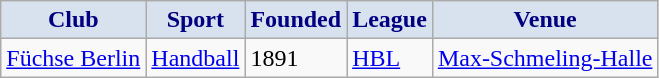<table class="wikitable">
<tr>
<th style="background:#d8e2ef; color:navy;">Club</th>
<th style="background:#d8e2ef; color:navy;">Sport</th>
<th style="background:#d8e2ef; color:navy;">Founded</th>
<th style="background:#d8e2ef; color:navy;">League</th>
<th style="background:#d8e2ef; color:navy;">Venue</th>
</tr>
<tr>
<td><a href='#'>Füchse Berlin</a></td>
<td><a href='#'>Handball</a></td>
<td>1891</td>
<td><a href='#'>HBL</a></td>
<td><a href='#'>Max-Schmeling-Halle</a></td>
</tr>
</table>
